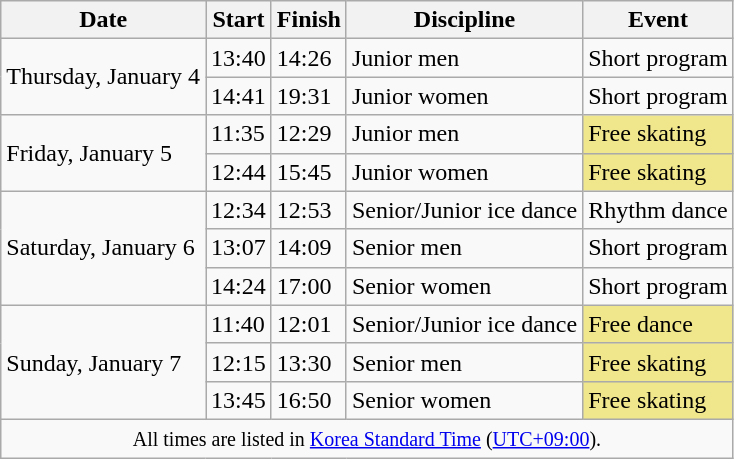<table class="wikitable">
<tr>
<th>Date</th>
<th>Start</th>
<th>Finish</th>
<th>Discipline</th>
<th>Event</th>
</tr>
<tr>
<td rowspan=2>Thursday, January 4</td>
<td>13:40</td>
<td>14:26</td>
<td>Junior men</td>
<td>Short program</td>
</tr>
<tr>
<td>14:41</td>
<td>19:31</td>
<td>Junior women</td>
<td>Short program</td>
</tr>
<tr>
<td rowspan=2>Friday, January 5</td>
<td>11:35</td>
<td>12:29</td>
<td>Junior men</td>
<td bgcolor=#f0e68c>Free skating</td>
</tr>
<tr>
<td>12:44</td>
<td>15:45</td>
<td>Junior women</td>
<td bgcolor=#f0e68c>Free skating</td>
</tr>
<tr>
<td rowspan=3>Saturday, January 6</td>
<td>12:34</td>
<td>12:53</td>
<td>Senior/Junior ice dance</td>
<td>Rhythm dance</td>
</tr>
<tr>
<td>13:07</td>
<td>14:09</td>
<td>Senior men</td>
<td>Short program</td>
</tr>
<tr>
<td>14:24</td>
<td>17:00</td>
<td>Senior women</td>
<td>Short program</td>
</tr>
<tr>
<td rowspan=3>Sunday, January 7</td>
<td>11:40</td>
<td>12:01</td>
<td>Senior/Junior ice dance</td>
<td bgcolor=#f0e68c>Free dance</td>
</tr>
<tr>
<td>12:15</td>
<td>13:30</td>
<td>Senior men</td>
<td bgcolor=#f0e68c>Free skating</td>
</tr>
<tr>
<td>13:45</td>
<td>16:50</td>
<td>Senior women</td>
<td bgcolor=#f0e68c>Free skating</td>
</tr>
<tr>
<td colspan=5 align=center><small> All times are listed in <a href='#'>Korea Standard Time</a> (<a href='#'>UTC+09:00</a>). </small></td>
</tr>
</table>
